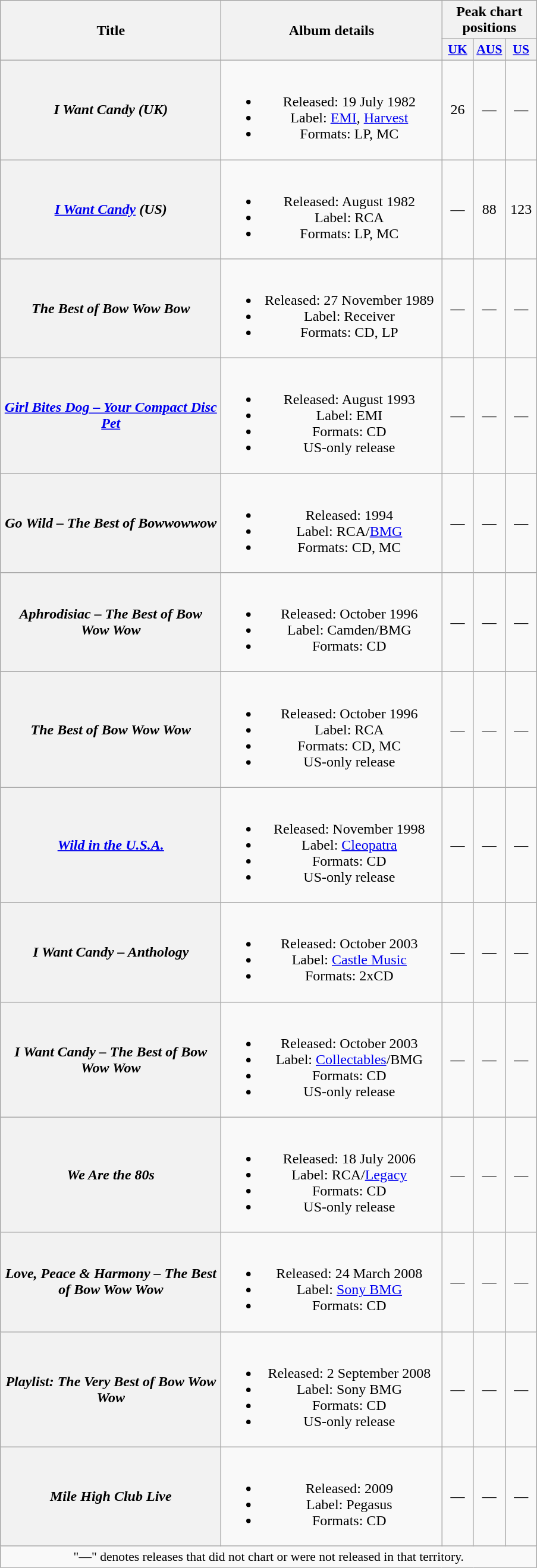<table class="wikitable plainrowheaders" style="text-align:center;">
<tr>
<th rowspan="2" scope="col" style="width:15em;">Title</th>
<th rowspan="2" scope="col" style="width:15em;">Album details</th>
<th colspan="3">Peak chart positions</th>
</tr>
<tr>
<th scope="col" style="width:2em;font-size:90%;"><a href='#'>UK</a><br></th>
<th scope="col" style="width:2em;font-size:90%;"><a href='#'>AUS</a><br></th>
<th scope="col" style="width:2em;font-size:90%;"><a href='#'>US</a><br></th>
</tr>
<tr>
<th scope="row"><em>I Want Candy (UK)</em></th>
<td><br><ul><li>Released: 19 July 1982</li><li>Label: <a href='#'>EMI</a>, <a href='#'>Harvest</a></li><li>Formats: LP, MC</li></ul></td>
<td>26</td>
<td>—</td>
<td>—</td>
</tr>
<tr>
<th scope="row"><em><a href='#'>I Want Candy</a> (US)</em></th>
<td><br><ul><li>Released: August 1982</li><li>Label: RCA</li><li>Formats: LP, MC</li></ul></td>
<td>—</td>
<td>88</td>
<td>123</td>
</tr>
<tr>
<th scope="row"><em>The Best of Bow Wow Bow</em></th>
<td><br><ul><li>Released: 27 November 1989</li><li>Label: Receiver</li><li>Formats: CD, LP</li></ul></td>
<td>—</td>
<td>—</td>
<td>—</td>
</tr>
<tr>
<th scope="row"><em><a href='#'>Girl Bites Dog – Your Compact Disc Pet</a></em></th>
<td><br><ul><li>Released: August 1993</li><li>Label: EMI</li><li>Formats: CD</li><li>US-only release</li></ul></td>
<td>—</td>
<td>—</td>
<td>—</td>
</tr>
<tr>
<th scope="row"><em>Go Wild – The Best of Bowwowwow</em></th>
<td><br><ul><li>Released: 1994</li><li>Label: RCA/<a href='#'>BMG</a></li><li>Formats: CD, MC</li></ul></td>
<td>—</td>
<td>—</td>
<td>—</td>
</tr>
<tr>
<th scope="row"><em>Aphrodisiac – The Best of Bow Wow Wow</em></th>
<td><br><ul><li>Released: October 1996</li><li>Label: Camden/BMG</li><li>Formats: CD</li></ul></td>
<td>—</td>
<td>—</td>
<td>—</td>
</tr>
<tr>
<th scope="row"><em>The Best of Bow Wow Wow</em></th>
<td><br><ul><li>Released: October 1996</li><li>Label: RCA</li><li>Formats: CD, MC</li><li>US-only release</li></ul></td>
<td>—</td>
<td>—</td>
<td>—</td>
</tr>
<tr>
<th scope="row"><em><a href='#'>Wild in the U.S.A.</a></em></th>
<td><br><ul><li>Released: November 1998</li><li>Label: <a href='#'>Cleopatra</a></li><li>Formats: CD</li><li>US-only release</li></ul></td>
<td>—</td>
<td>—</td>
<td>—</td>
</tr>
<tr>
<th scope="row"><em>I Want Candy – Anthology</em></th>
<td><br><ul><li>Released: October 2003</li><li>Label: <a href='#'>Castle Music</a></li><li>Formats: 2xCD</li></ul></td>
<td>—</td>
<td>—</td>
<td>—</td>
</tr>
<tr>
<th scope="row"><em>I Want Candy – The Best of Bow Wow Wow</em></th>
<td><br><ul><li>Released: October 2003</li><li>Label: <a href='#'>Collectables</a>/BMG</li><li>Formats: CD</li><li>US-only release</li></ul></td>
<td>—</td>
<td>—</td>
<td>—</td>
</tr>
<tr>
<th scope="row"><em>We Are the 80s</em></th>
<td><br><ul><li>Released: 18 July 2006</li><li>Label: RCA/<a href='#'>Legacy</a></li><li>Formats: CD</li><li>US-only release</li></ul></td>
<td>—</td>
<td>—</td>
<td>—</td>
</tr>
<tr>
<th scope="row"><em>Love, Peace & Harmony – The Best of Bow Wow Wow</em></th>
<td><br><ul><li>Released: 24 March 2008</li><li>Label: <a href='#'>Sony BMG</a></li><li>Formats: CD</li></ul></td>
<td>—</td>
<td>—</td>
<td>—</td>
</tr>
<tr>
<th scope="row"><em>Playlist: The Very Best of Bow Wow Wow</em></th>
<td><br><ul><li>Released: 2 September 2008</li><li>Label: Sony BMG</li><li>Formats: CD</li><li>US-only release</li></ul></td>
<td>—</td>
<td>—</td>
<td>—</td>
</tr>
<tr>
<th scope="row"><em>Mile High Club Live</em></th>
<td><br><ul><li>Released: 2009</li><li>Label: Pegasus</li><li>Formats: CD</li></ul></td>
<td>—</td>
<td>—</td>
<td>—</td>
</tr>
<tr>
<td colspan="5" style="font-size:90%">"—" denotes releases that did not chart or were not released in that territory.</td>
</tr>
</table>
